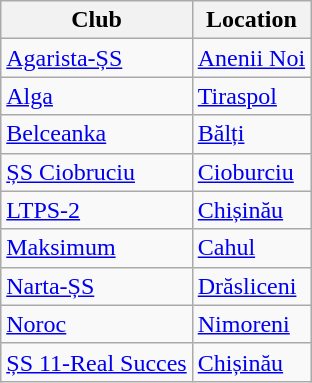<table class="wikitable sortable">
<tr>
<th>Club</th>
<th>Location</th>
</tr>
<tr>
<td><a href='#'>Agarista-ȘS</a></td>
<td><a href='#'>Anenii Noi</a></td>
</tr>
<tr>
<td><a href='#'>Alga</a></td>
<td><a href='#'>Tiraspol</a></td>
</tr>
<tr>
<td><a href='#'>Belceanka</a></td>
<td><a href='#'>Bălți</a></td>
</tr>
<tr>
<td><a href='#'>ȘS Ciobruciu</a></td>
<td><a href='#'>Cioburciu</a></td>
</tr>
<tr>
<td><a href='#'>LTPS-2</a></td>
<td><a href='#'>Chișinău</a></td>
</tr>
<tr>
<td><a href='#'>Maksimum</a></td>
<td><a href='#'>Cahul</a></td>
</tr>
<tr>
<td><a href='#'>Narta-ȘS</a></td>
<td><a href='#'>Drăsliceni</a></td>
</tr>
<tr>
<td><a href='#'>Noroc</a></td>
<td><a href='#'>Nimoreni</a></td>
</tr>
<tr>
<td><a href='#'>ȘS 11-Real Succes</a></td>
<td><a href='#'>Chișinău</a></td>
</tr>
</table>
